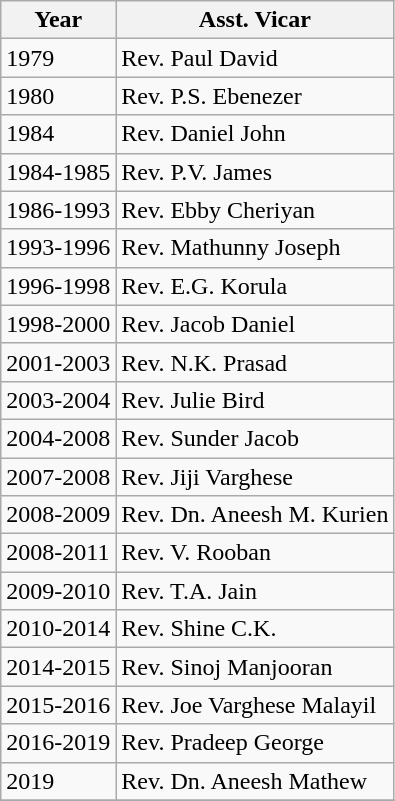<table class="wikitable">
<tr>
<th>Year</th>
<th>Asst. Vicar</th>
</tr>
<tr>
<td>1979</td>
<td>Rev. Paul David</td>
</tr>
<tr>
<td>1980</td>
<td>Rev. P.S. Ebenezer</td>
</tr>
<tr>
<td>1984</td>
<td>Rev. Daniel John</td>
</tr>
<tr>
<td>1984-1985</td>
<td>Rev. P.V. James</td>
</tr>
<tr>
<td>1986-1993</td>
<td>Rev. Ebby Cheriyan</td>
</tr>
<tr>
<td>1993-1996</td>
<td>Rev. Mathunny Joseph</td>
</tr>
<tr>
<td>1996-1998</td>
<td>Rev. E.G. Korula</td>
</tr>
<tr>
<td>1998-2000</td>
<td>Rev. Jacob Daniel</td>
</tr>
<tr>
<td>2001-2003</td>
<td>Rev. N.K. Prasad</td>
</tr>
<tr>
<td>2003-2004</td>
<td>Rev. Julie Bird</td>
</tr>
<tr>
<td>2004-2008</td>
<td>Rev. Sunder Jacob</td>
</tr>
<tr>
<td>2007-2008</td>
<td>Rev. Jiji Varghese</td>
</tr>
<tr>
<td>2008-2009</td>
<td>Rev. Dn. Aneesh M. Kurien</td>
</tr>
<tr>
<td>2008-2011</td>
<td>Rev. V. Rooban</td>
</tr>
<tr>
<td>2009-2010</td>
<td>Rev. T.A. Jain</td>
</tr>
<tr>
<td>2010-2014</td>
<td>Rev. Shine C.K.</td>
</tr>
<tr>
<td>2014-2015</td>
<td>Rev. Sinoj Manjooran</td>
</tr>
<tr>
<td>2015-2016</td>
<td>Rev. Joe Varghese Malayil</td>
</tr>
<tr>
<td>2016-2019</td>
<td>Rev. Pradeep George</td>
</tr>
<tr>
<td>2019</td>
<td>Rev. Dn. Aneesh Mathew</td>
</tr>
<tr>
</tr>
</table>
